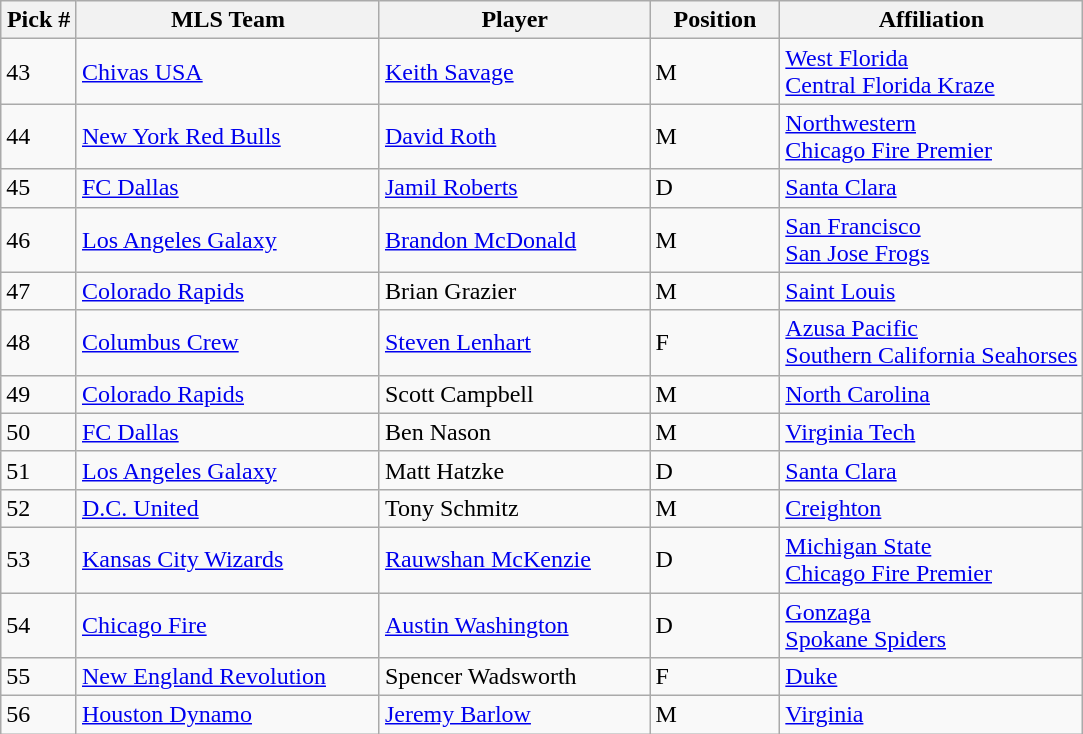<table class="wikitable sortable sortable">
<tr>
<th style="width:7%;">Pick #</th>
<th style="width:28%;">MLS Team</th>
<th style="width:25%;">Player</th>
<th style="width:12%;">Position</th>
<th>Affiliation</th>
</tr>
<tr>
<td>43</td>
<td><a href='#'>Chivas USA</a></td>
<td> <a href='#'>Keith Savage</a></td>
<td>M</td>
<td><a href='#'>West Florida</a><br><a href='#'>Central Florida Kraze</a></td>
</tr>
<tr>
<td>44</td>
<td><a href='#'>New York Red Bulls</a></td>
<td> <a href='#'>David Roth</a></td>
<td>M</td>
<td><a href='#'>Northwestern</a><br><a href='#'>Chicago Fire Premier</a></td>
</tr>
<tr>
<td>45</td>
<td><a href='#'>FC Dallas</a></td>
<td> <a href='#'>Jamil Roberts</a></td>
<td>D</td>
<td><a href='#'>Santa Clara</a></td>
</tr>
<tr>
<td>46</td>
<td><a href='#'>Los Angeles Galaxy</a></td>
<td> <a href='#'>Brandon McDonald</a></td>
<td>M</td>
<td><a href='#'>San Francisco</a><br><a href='#'>San Jose Frogs</a></td>
</tr>
<tr>
<td>47</td>
<td><a href='#'>Colorado Rapids</a></td>
<td> Brian Grazier</td>
<td>M</td>
<td><a href='#'>Saint Louis</a></td>
</tr>
<tr>
<td>48</td>
<td><a href='#'>Columbus Crew</a></td>
<td> <a href='#'>Steven Lenhart</a></td>
<td>F</td>
<td><a href='#'>Azusa Pacific</a><br><a href='#'>Southern California Seahorses</a></td>
</tr>
<tr>
<td>49</td>
<td><a href='#'>Colorado Rapids</a></td>
<td> Scott Campbell</td>
<td>M</td>
<td><a href='#'>North Carolina</a></td>
</tr>
<tr>
<td>50</td>
<td><a href='#'>FC Dallas</a></td>
<td> Ben Nason</td>
<td>M</td>
<td><a href='#'>Virginia Tech</a></td>
</tr>
<tr>
<td>51</td>
<td><a href='#'>Los Angeles Galaxy</a></td>
<td> Matt Hatzke</td>
<td>D</td>
<td><a href='#'>Santa Clara</a></td>
</tr>
<tr>
<td>52</td>
<td><a href='#'>D.C. United</a></td>
<td> Tony Schmitz</td>
<td>M</td>
<td><a href='#'>Creighton</a></td>
</tr>
<tr>
<td>53</td>
<td><a href='#'>Kansas City Wizards</a></td>
<td> <a href='#'>Rauwshan McKenzie</a></td>
<td>D</td>
<td><a href='#'>Michigan State</a><br><a href='#'>Chicago Fire Premier</a></td>
</tr>
<tr>
<td>54</td>
<td><a href='#'>Chicago Fire</a></td>
<td> <a href='#'>Austin Washington</a></td>
<td>D</td>
<td><a href='#'>Gonzaga</a><br><a href='#'>Spokane Spiders</a></td>
</tr>
<tr>
<td>55</td>
<td><a href='#'>New England Revolution</a></td>
<td> Spencer Wadsworth</td>
<td>F</td>
<td><a href='#'>Duke</a></td>
</tr>
<tr>
<td>56</td>
<td><a href='#'>Houston Dynamo</a></td>
<td> <a href='#'>Jeremy Barlow</a></td>
<td>M</td>
<td><a href='#'>Virginia</a></td>
</tr>
</table>
